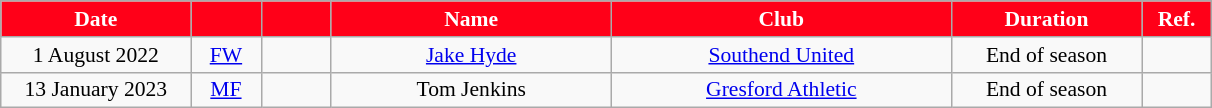<table class="wikitable" style="text-align:center; font-size:90%">
<tr>
<th style="background:#ff0018; color:#fff; width:120px;">Date</th>
<th style="background:#ff0018; color:#fff; width:40px;"></th>
<th style="background:#ff0018; color:#fff; width:40px;"></th>
<th style="background:#ff0018; color:#fff; width:180px;">Name</th>
<th style="background:#ff0018; color:#fff; width:220px;">Club</th>
<th style="background:#ff0018; color:#fff; width:120px;">Duration</th>
<th style="background:#ff0018; color:#fff; width:40px;">Ref.</th>
</tr>
<tr>
<td>1 August 2022</td>
<td><a href='#'>FW</a></td>
<td></td>
<td><a href='#'>Jake Hyde</a></td>
<td> <a href='#'>Southend United</a></td>
<td>End of season</td>
<td></td>
</tr>
<tr>
<td>13 January 2023</td>
<td><a href='#'>MF</a></td>
<td></td>
<td>Tom Jenkins</td>
<td> <a href='#'>Gresford Athletic</a></td>
<td>End of season</td>
<td></td>
</tr>
</table>
